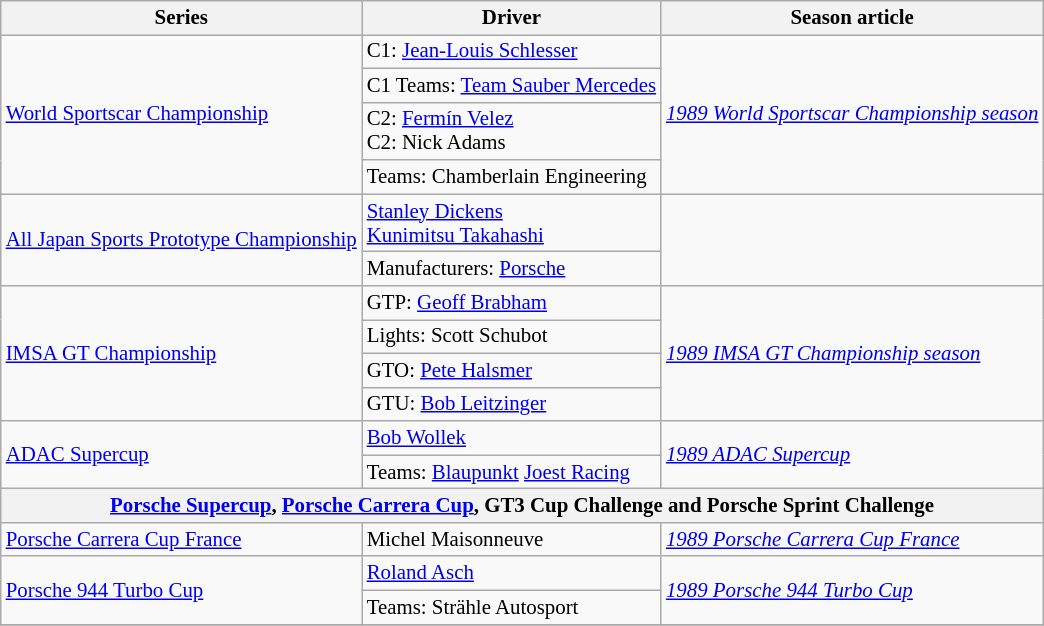<table class="wikitable" style="font-size: 87%;">
<tr>
<th>Series</th>
<th>Driver</th>
<th>Season article</th>
</tr>
<tr>
<td rowspan=4><a href='#'>World Sportscar Championship</a></td>
<td>C1:  <a href='#'>Jean-Louis Schlesser</a></td>
<td rowspan=4><em><a href='#'>1989 World Sportscar Championship season</a></em></td>
</tr>
<tr>
<td>C1 Teams:  <a href='#'>Team Sauber Mercedes</a></td>
</tr>
<tr>
<td>C2:  <a href='#'>Fermín Velez</a><br>C2:  Nick Adams</td>
</tr>
<tr>
<td>Teams:  Chamberlain Engineering</td>
</tr>
<tr>
<td rowspan=2><a href='#'>All Japan Sports Prototype Championship</a></td>
<td> <a href='#'>Stanley Dickens</a><br> <a href='#'>Kunimitsu Takahashi</a></td>
<td rowspan=2></td>
</tr>
<tr>
<td>Manufacturers:  <a href='#'>Porsche</a></td>
</tr>
<tr>
<td rowspan=4><a href='#'>IMSA GT Championship</a></td>
<td>GTP:  <a href='#'>Geoff Brabham</a></td>
<td rowspan=4><em><a href='#'>1989 IMSA GT Championship season</a></em></td>
</tr>
<tr>
<td>Lights:  Scott Schubot</td>
</tr>
<tr>
<td>GTO:  <a href='#'>Pete Halsmer</a></td>
</tr>
<tr>
<td>GTU:  <a href='#'>Bob Leitzinger</a></td>
</tr>
<tr>
<td rowspan=2><a href='#'>ADAC Supercup</a></td>
<td> <a href='#'>Bob Wollek</a></td>
<td rowspan=2><em><a href='#'>1989 ADAC Supercup</a></em></td>
</tr>
<tr>
<td>Teams:  <a href='#'>Blaupunkt</a> <a href='#'>Joest Racing</a></td>
</tr>
<tr>
<th colspan="3"><a href='#'>Porsche Supercup</a>, <a href='#'>Porsche Carrera Cup</a>, GT3 Cup Challenge and Porsche Sprint Challenge</th>
</tr>
<tr>
<td><a href='#'>Porsche Carrera Cup France</a></td>
<td> Michel Maisonneuve</td>
<td><em><a href='#'>1989 Porsche Carrera Cup France</a></em></td>
</tr>
<tr>
<td rowspan=2><a href='#'>Porsche 944 Turbo Cup</a></td>
<td> <a href='#'>Roland Asch</a></td>
<td rowspan=2><em><a href='#'>1989 Porsche 944 Turbo Cup</a></em></td>
</tr>
<tr>
<td>Teams:  Strähle Autosport</td>
</tr>
<tr>
</tr>
</table>
